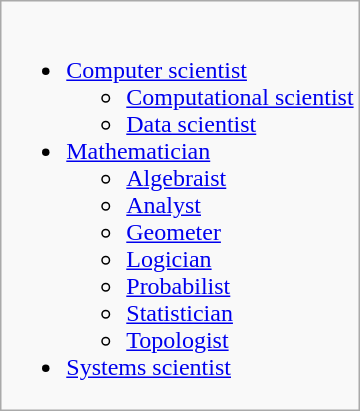<table class=wikitable>
<tr>
<td><br><ul><li><a href='#'>Computer scientist</a><ul><li><a href='#'>Computational scientist</a></li><li><a href='#'>Data scientist</a></li></ul></li><li><a href='#'>Mathematician</a><ul><li><a href='#'>Algebraist</a></li><li><a href='#'>Analyst</a></li><li><a href='#'>Geometer</a></li><li><a href='#'>Logician</a></li><li><a href='#'>Probabilist</a></li><li><a href='#'>Statistician</a></li><li><a href='#'>Topologist</a></li></ul></li><li><a href='#'>Systems scientist</a></li></ul></td>
</tr>
</table>
